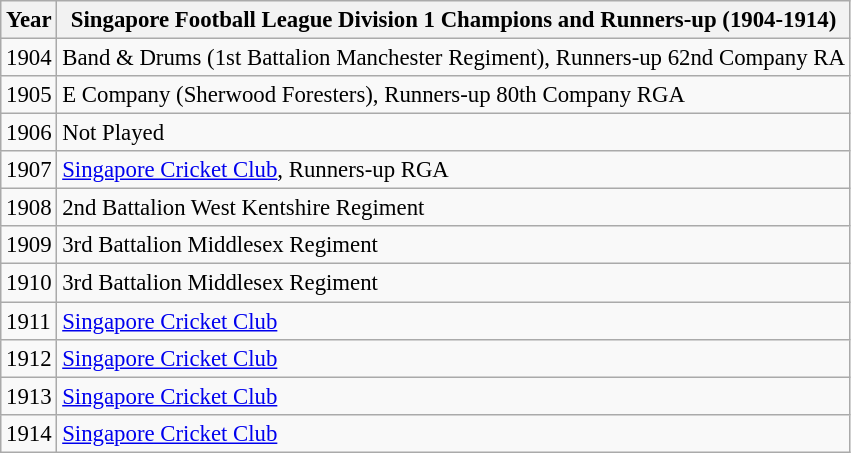<table class="wikitable" style="font-size:95%;">
<tr>
<th>Year</th>
<th>Singapore Football League Division 1 Champions and Runners-up (1904-1914)</th>
</tr>
<tr>
<td>1904</td>
<td>Band & Drums (1st Battalion Manchester Regiment), Runners-up 62nd Company RA</td>
</tr>
<tr>
<td>1905</td>
<td>E Company (Sherwood Foresters), Runners-up 80th Company RGA</td>
</tr>
<tr>
<td>1906</td>
<td>Not Played</td>
</tr>
<tr>
<td>1907</td>
<td><a href='#'>Singapore Cricket Club</a>, Runners-up RGA</td>
</tr>
<tr>
<td>1908</td>
<td>2nd Battalion West Kentshire Regiment</td>
</tr>
<tr>
<td>1909</td>
<td>3rd Battalion Middlesex Regiment</td>
</tr>
<tr>
<td>1910</td>
<td>3rd Battalion Middlesex Regiment</td>
</tr>
<tr>
<td>1911</td>
<td><a href='#'>Singapore Cricket Club</a></td>
</tr>
<tr>
<td>1912</td>
<td><a href='#'>Singapore Cricket Club</a></td>
</tr>
<tr>
<td>1913</td>
<td><a href='#'>Singapore Cricket Club</a></td>
</tr>
<tr>
<td>1914</td>
<td><a href='#'>Singapore Cricket Club</a></td>
</tr>
</table>
